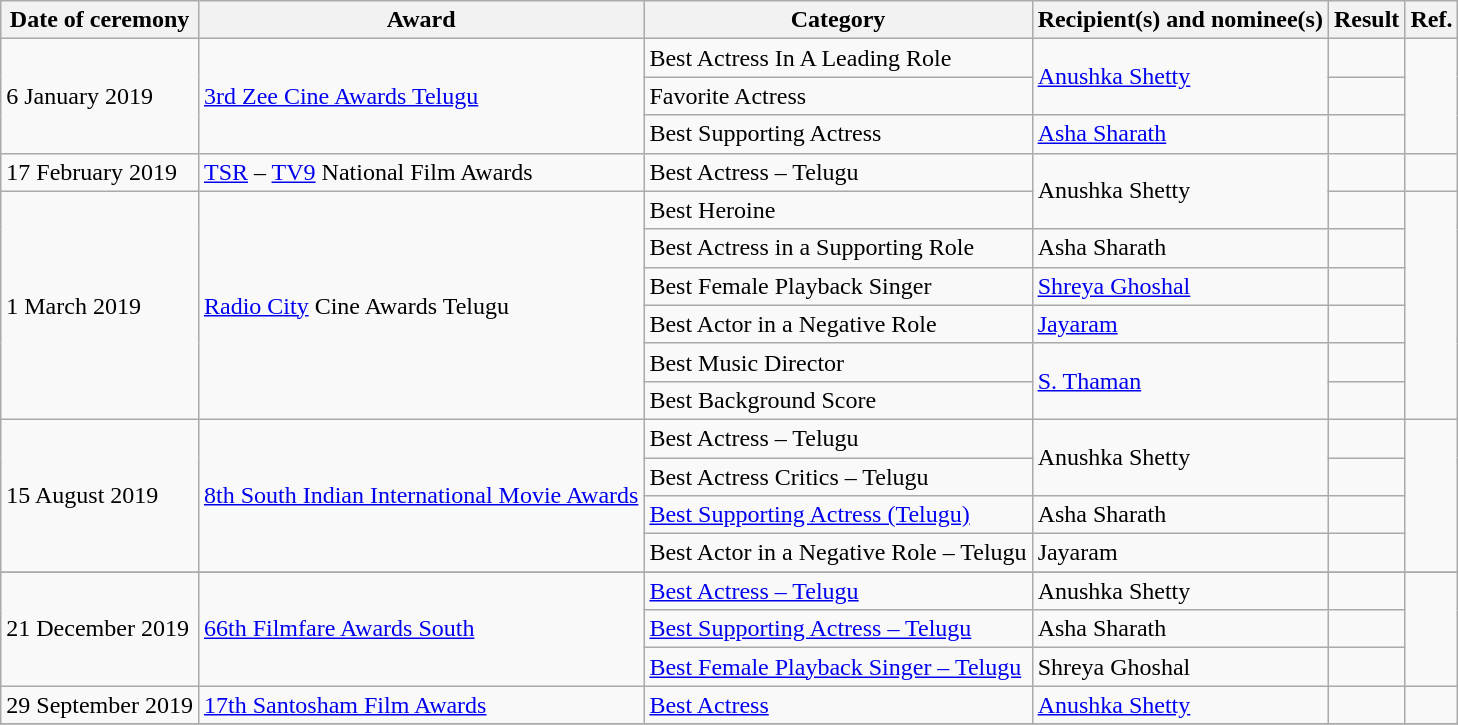<table class="wikitable sortable">
<tr>
<th>Date of ceremony</th>
<th>Award</th>
<th>Category</th>
<th>Recipient(s) and nominee(s)</th>
<th>Result</th>
<th>Ref.</th>
</tr>
<tr>
<td rowspan="3">6 January 2019</td>
<td rowspan="3"><a href='#'>3rd Zee Cine Awards Telugu</a></td>
<td>Best Actress In A Leading Role</td>
<td rowspan="2"><a href='#'>Anushka Shetty</a></td>
<td></td>
<td rowspan="3"></td>
</tr>
<tr>
<td>Favorite Actress</td>
<td></td>
</tr>
<tr>
<td>Best Supporting Actress</td>
<td><a href='#'>Asha Sharath</a></td>
<td></td>
</tr>
<tr>
<td>17 February 2019</td>
<td><a href='#'>TSR</a> – <a href='#'>TV9</a> National Film Awards</td>
<td>Best Actress – Telugu</td>
<td rowspan="2">Anushka Shetty</td>
<td></td>
<td></td>
</tr>
<tr>
<td rowspan="6">1 March 2019</td>
<td rowspan="6"><a href='#'>Radio City</a> Cine Awards Telugu</td>
<td>Best Heroine</td>
<td></td>
<td rowspan="6"></td>
</tr>
<tr>
<td>Best Actress in a Supporting Role</td>
<td>Asha Sharath</td>
<td></td>
</tr>
<tr>
<td>Best Female Playback Singer</td>
<td><a href='#'>Shreya Ghoshal</a></td>
<td></td>
</tr>
<tr>
<td>Best Actor in a Negative Role</td>
<td><a href='#'>Jayaram</a></td>
<td></td>
</tr>
<tr>
<td>Best Music Director</td>
<td rowspan="2"><a href='#'>S. Thaman</a></td>
<td></td>
</tr>
<tr>
<td>Best Background Score</td>
<td></td>
</tr>
<tr>
<td rowspan="4">15 August 2019</td>
<td rowspan="4"><a href='#'>8th South Indian International Movie Awards</a></td>
<td>Best Actress – Telugu</td>
<td rowspan="2">Anushka Shetty</td>
<td></td>
<td rowspan="4"></td>
</tr>
<tr>
<td>Best Actress Critics – Telugu</td>
<td></td>
</tr>
<tr>
<td><a href='#'>Best Supporting Actress (Telugu)</a></td>
<td>Asha Sharath</td>
<td></td>
</tr>
<tr>
<td>Best Actor in a Negative Role – Telugu</td>
<td>Jayaram</td>
<td></td>
</tr>
<tr>
</tr>
<tr>
<td rowspan="3">21 December 2019</td>
<td rowspan="3"><a href='#'>66th Filmfare Awards South</a></td>
<td><a href='#'>Best Actress – Telugu</a></td>
<td>Anushka Shetty</td>
<td></td>
<td rowspan="3"></td>
</tr>
<tr>
<td><a href='#'>Best Supporting Actress – Telugu</a></td>
<td>Asha Sharath</td>
<td></td>
</tr>
<tr>
<td><a href='#'>Best Female Playback Singer – Telugu</a></td>
<td>Shreya Ghoshal</td>
<td></td>
</tr>
<tr>
<td>29 September 2019</td>
<td><a href='#'>17th Santosham Film Awards</a></td>
<td><a href='#'>Best Actress</a></td>
<td><a href='#'>Anushka Shetty</a></td>
<td></td>
<td></td>
</tr>
<tr>
</tr>
</table>
